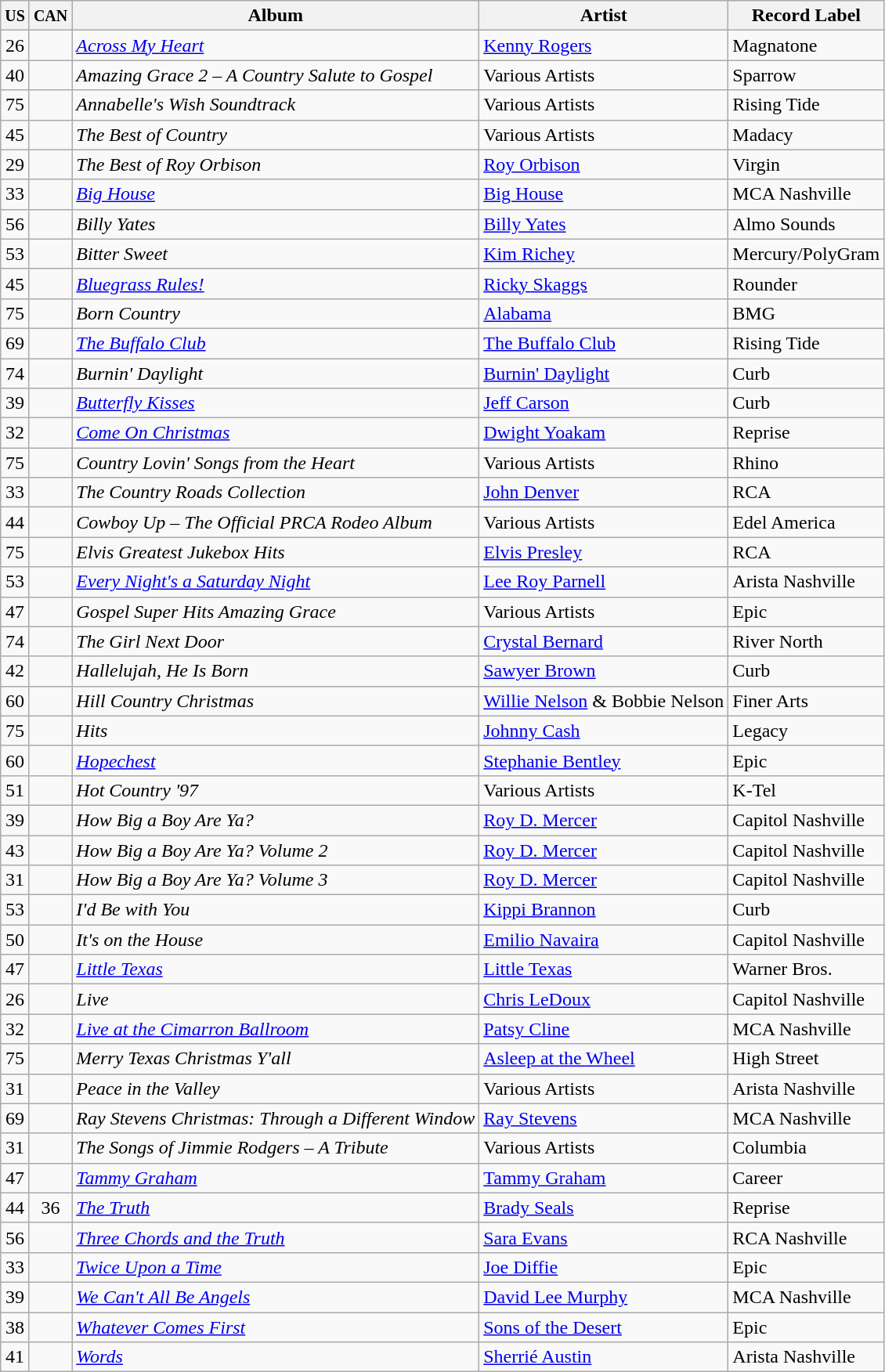<table class="wikitable sortable">
<tr>
<th><small>US</small></th>
<th><small>CAN</small></th>
<th>Album</th>
<th>Artist</th>
<th>Record Label</th>
</tr>
<tr>
<td align="center">26</td>
<td align="center"></td>
<td><em><a href='#'>Across My Heart</a></em></td>
<td><a href='#'>Kenny Rogers</a></td>
<td>Magnatone</td>
</tr>
<tr>
<td align="center">40</td>
<td align="center"></td>
<td><em>Amazing Grace 2 – A Country Salute to Gospel</em></td>
<td>Various Artists</td>
<td>Sparrow</td>
</tr>
<tr>
<td align="center">75</td>
<td align="center"></td>
<td><em>Annabelle's Wish Soundtrack</em></td>
<td>Various Artists</td>
<td>Rising Tide</td>
</tr>
<tr>
<td align="center">45</td>
<td align="center"></td>
<td><em>The Best of Country</em></td>
<td>Various Artists</td>
<td>Madacy</td>
</tr>
<tr>
<td align="center">29</td>
<td align="center"></td>
<td><em>The Best of Roy Orbison</em></td>
<td><a href='#'>Roy Orbison</a></td>
<td>Virgin</td>
</tr>
<tr>
<td align="center">33</td>
<td align="center"></td>
<td><em><a href='#'>Big House</a></em></td>
<td><a href='#'>Big House</a></td>
<td>MCA Nashville</td>
</tr>
<tr>
<td align="center">56</td>
<td align="center"></td>
<td><em>Billy Yates</em></td>
<td><a href='#'>Billy Yates</a></td>
<td>Almo Sounds</td>
</tr>
<tr>
<td align="center">53</td>
<td align="center"></td>
<td><em>Bitter Sweet</em></td>
<td><a href='#'>Kim Richey</a></td>
<td>Mercury/PolyGram</td>
</tr>
<tr>
<td align="center">45</td>
<td align="center"></td>
<td><em><a href='#'>Bluegrass Rules!</a></em></td>
<td><a href='#'>Ricky Skaggs</a></td>
<td>Rounder</td>
</tr>
<tr>
<td align="center">75</td>
<td align="center"></td>
<td><em>Born Country</em></td>
<td><a href='#'>Alabama</a></td>
<td>BMG</td>
</tr>
<tr>
<td align="center">69</td>
<td align="center"></td>
<td><em><a href='#'>The Buffalo Club</a></em></td>
<td><a href='#'>The Buffalo Club</a></td>
<td>Rising Tide</td>
</tr>
<tr>
<td align="center">74</td>
<td align="center"></td>
<td><em>Burnin' Daylight</em></td>
<td><a href='#'>Burnin' Daylight</a></td>
<td>Curb</td>
</tr>
<tr>
<td align="center">39</td>
<td align="center"></td>
<td><em><a href='#'>Butterfly Kisses</a></em></td>
<td><a href='#'>Jeff Carson</a></td>
<td>Curb</td>
</tr>
<tr>
<td align="center">32</td>
<td align="center"></td>
<td><em><a href='#'>Come On Christmas</a></em></td>
<td><a href='#'>Dwight Yoakam</a></td>
<td>Reprise</td>
</tr>
<tr>
<td align="center">75</td>
<td align="center"></td>
<td><em>Country Lovin' Songs from the Heart</em></td>
<td>Various Artists</td>
<td>Rhino</td>
</tr>
<tr>
<td align="center">33</td>
<td align="center"></td>
<td><em>The Country Roads Collection</em></td>
<td><a href='#'>John Denver</a></td>
<td>RCA</td>
</tr>
<tr>
<td align="center">44</td>
<td align="center"></td>
<td><em>Cowboy Up – The Official PRCA Rodeo Album</em></td>
<td>Various Artists</td>
<td>Edel America</td>
</tr>
<tr>
<td align="center">75</td>
<td align="center"></td>
<td><em>Elvis Greatest Jukebox Hits</em></td>
<td><a href='#'>Elvis Presley</a></td>
<td>RCA</td>
</tr>
<tr>
<td align="center">53</td>
<td align="center"></td>
<td><em><a href='#'>Every Night's a Saturday Night</a></em></td>
<td><a href='#'>Lee Roy Parnell</a></td>
<td>Arista Nashville</td>
</tr>
<tr>
<td align="center">47</td>
<td align="center"></td>
<td><em>Gospel Super Hits Amazing Grace</em></td>
<td>Various Artists</td>
<td>Epic</td>
</tr>
<tr>
<td align="center">74</td>
<td align="center"></td>
<td><em>The Girl Next Door</em></td>
<td><a href='#'>Crystal Bernard</a></td>
<td>River North</td>
</tr>
<tr>
<td align="center">42</td>
<td align="center"></td>
<td><em>Hallelujah, He Is Born</em></td>
<td><a href='#'>Sawyer Brown</a></td>
<td>Curb</td>
</tr>
<tr>
<td align="center">60</td>
<td align="center"></td>
<td><em>Hill Country Christmas</em></td>
<td><a href='#'>Willie Nelson</a> & Bobbie Nelson</td>
<td>Finer Arts</td>
</tr>
<tr>
<td align="center">75</td>
<td align="center"></td>
<td><em>Hits</em></td>
<td><a href='#'>Johnny Cash</a></td>
<td>Legacy</td>
</tr>
<tr>
<td align="center">60</td>
<td align="center"></td>
<td><em><a href='#'>Hopechest</a></em></td>
<td><a href='#'>Stephanie Bentley</a></td>
<td>Epic</td>
</tr>
<tr>
<td align="center">51</td>
<td align="center"></td>
<td><em>Hot Country '97</em></td>
<td>Various Artists</td>
<td>K-Tel</td>
</tr>
<tr>
<td align="center">39</td>
<td align="center"></td>
<td><em>How Big a Boy Are Ya?</em></td>
<td><a href='#'>Roy D. Mercer</a></td>
<td>Capitol Nashville</td>
</tr>
<tr>
<td align="center">43</td>
<td align="center"></td>
<td><em>How Big a Boy Are Ya? Volume 2</em></td>
<td><a href='#'>Roy D. Mercer</a></td>
<td>Capitol Nashville</td>
</tr>
<tr>
<td align="center">31</td>
<td align="center"></td>
<td><em>How Big a Boy Are Ya? Volume 3</em></td>
<td><a href='#'>Roy D. Mercer</a></td>
<td>Capitol Nashville</td>
</tr>
<tr>
<td align="center">53</td>
<td align="center"></td>
<td><em>I'd Be with You</em></td>
<td><a href='#'>Kippi Brannon</a></td>
<td>Curb</td>
</tr>
<tr>
<td align="center">50</td>
<td align="center"></td>
<td><em>It's on the House</em></td>
<td><a href='#'>Emilio Navaira</a></td>
<td>Capitol Nashville</td>
</tr>
<tr>
<td align="center">47</td>
<td align="center"></td>
<td><em><a href='#'>Little Texas</a></em></td>
<td><a href='#'>Little Texas</a></td>
<td>Warner Bros.</td>
</tr>
<tr>
<td align="center">26</td>
<td align="center"></td>
<td><em>Live</em></td>
<td><a href='#'>Chris LeDoux</a></td>
<td>Capitol Nashville</td>
</tr>
<tr>
<td align="center">32</td>
<td align="center"></td>
<td><em><a href='#'>Live at the Cimarron Ballroom</a></em></td>
<td><a href='#'>Patsy Cline</a></td>
<td>MCA Nashville</td>
</tr>
<tr>
<td align="center">75</td>
<td align="center"></td>
<td><em>Merry Texas Christmas Y'all</em></td>
<td><a href='#'>Asleep at the Wheel</a></td>
<td>High Street</td>
</tr>
<tr>
<td align="center">31</td>
<td align="center"></td>
<td><em>Peace in the Valley</em></td>
<td>Various Artists</td>
<td>Arista Nashville</td>
</tr>
<tr>
<td align="center">69</td>
<td align="center"></td>
<td><em>Ray Stevens Christmas: Through a Different Window</em></td>
<td><a href='#'>Ray Stevens</a></td>
<td>MCA Nashville</td>
</tr>
<tr>
<td align="center">31</td>
<td align="center"></td>
<td><em>The Songs of Jimmie Rodgers – A Tribute</em></td>
<td>Various Artists</td>
<td>Columbia</td>
</tr>
<tr>
<td align="center">47</td>
<td align="center"></td>
<td><em><a href='#'>Tammy Graham</a></em></td>
<td><a href='#'>Tammy Graham</a></td>
<td>Career</td>
</tr>
<tr>
<td align="center">44</td>
<td align="center">36</td>
<td><em><a href='#'>The Truth</a></em></td>
<td><a href='#'>Brady Seals</a></td>
<td>Reprise</td>
</tr>
<tr>
<td align="center">56</td>
<td align="center"></td>
<td><em><a href='#'>Three Chords and the Truth</a></em></td>
<td><a href='#'>Sara Evans</a></td>
<td>RCA Nashville</td>
</tr>
<tr>
<td align="center">33</td>
<td align="center"></td>
<td><em><a href='#'>Twice Upon a Time</a></em></td>
<td><a href='#'>Joe Diffie</a></td>
<td>Epic</td>
</tr>
<tr>
<td align="center">39</td>
<td align="center"></td>
<td><em><a href='#'>We Can't All Be Angels</a></em></td>
<td><a href='#'>David Lee Murphy</a></td>
<td>MCA Nashville</td>
</tr>
<tr>
<td align="center">38</td>
<td align="center"></td>
<td><em><a href='#'>Whatever Comes First</a></em></td>
<td><a href='#'>Sons of the Desert</a></td>
<td>Epic</td>
</tr>
<tr>
<td align="center">41</td>
<td align="center"></td>
<td><em><a href='#'>Words</a></em></td>
<td><a href='#'>Sherrié Austin</a></td>
<td>Arista Nashville</td>
</tr>
</table>
